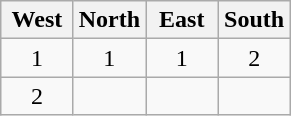<table class='wikitable'>
<tr>
<th width="25%"><strong>West </strong></th>
<th width="25%"><strong>North </strong></th>
<th width="25%"><strong>East </strong></th>
<th width="25%"><strong>South</strong></th>
</tr>
<tr align=center>
<td>1</td>
<td>1 </td>
<td>1 </td>
<td>2 </td>
</tr>
<tr align=center>
<td>2 </td>
<td></td>
<td></td>
<td></td>
</tr>
</table>
